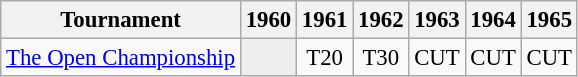<table class="wikitable" style="font-size:95%;text-align:center;">
<tr>
<th>Tournament</th>
<th>1960</th>
<th>1961</th>
<th>1962</th>
<th>1963</th>
<th>1964</th>
<th>1965</th>
</tr>
<tr>
<td align=left><a href='#'>The Open Championship</a></td>
<td style="background:#eeeeee;"></td>
<td>T20</td>
<td>T30</td>
<td>CUT</td>
<td>CUT</td>
<td>CUT</td>
</tr>
</table>
